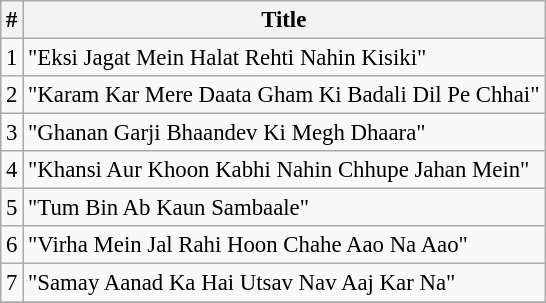<table class="wikitable" style="font-size:95%;">
<tr>
<th>#</th>
<th>Title</th>
</tr>
<tr>
<td>1</td>
<td>"Eksi Jagat Mein Halat Rehti Nahin Kisiki"</td>
</tr>
<tr>
<td>2</td>
<td>"Karam Kar Mere Daata Gham Ki Badali Dil Pe Chhai"</td>
</tr>
<tr>
<td>3</td>
<td>"Ghanan Garji Bhaandev Ki Megh Dhaara"</td>
</tr>
<tr>
<td>4</td>
<td>"Khansi Aur Khoon Kabhi Nahin Chhupe Jahan Mein"</td>
</tr>
<tr>
<td>5</td>
<td>"Tum Bin Ab Kaun Sambaale"</td>
</tr>
<tr>
<td>6</td>
<td>"Virha Mein Jal Rahi Hoon Chahe Aao Na Aao"</td>
</tr>
<tr>
<td>7</td>
<td>"Samay Aanad Ka Hai Utsav Nav Aaj Kar Na"</td>
</tr>
<tr>
</tr>
</table>
